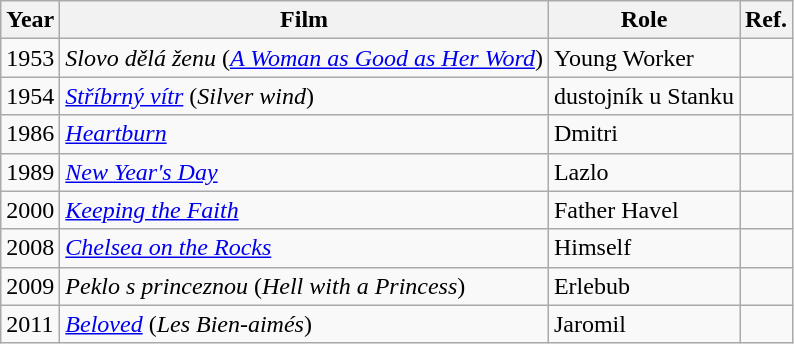<table class="wikitable">
<tr>
<th>Year</th>
<th>Film</th>
<th>Role</th>
<th>Ref.</th>
</tr>
<tr>
<td>1953</td>
<td><em>Slovo dělá ženu</em> (<em><a href='#'>A Woman as Good as Her Word</a></em>)</td>
<td>Young Worker</td>
<td></td>
</tr>
<tr>
<td>1954</td>
<td><em><a href='#'>Stříbrný vítr</a></em> (<em>Silver wind</em>)</td>
<td>dustojník u Stanku</td>
<td></td>
</tr>
<tr>
<td>1986</td>
<td><em><a href='#'>Heartburn</a></em></td>
<td>Dmitri</td>
<td></td>
</tr>
<tr>
<td>1989</td>
<td><em><a href='#'>New Year's Day</a></em></td>
<td>Lazlo</td>
<td></td>
</tr>
<tr>
<td>2000</td>
<td><em><a href='#'>Keeping the Faith</a></em></td>
<td>Father Havel</td>
<td></td>
</tr>
<tr>
<td>2008</td>
<td><em><a href='#'>Chelsea on the Rocks</a></em></td>
<td>Himself</td>
<td></td>
</tr>
<tr>
<td>2009</td>
<td><em>Peklo s princeznou</em> (<em>Hell with a Princess</em>)</td>
<td>Erlebub</td>
<td></td>
</tr>
<tr>
<td>2011</td>
<td><em><a href='#'>Beloved</a></em> (<em>Les Bien-aimés</em>)</td>
<td>Jaromil</td>
<td></td>
</tr>
</table>
